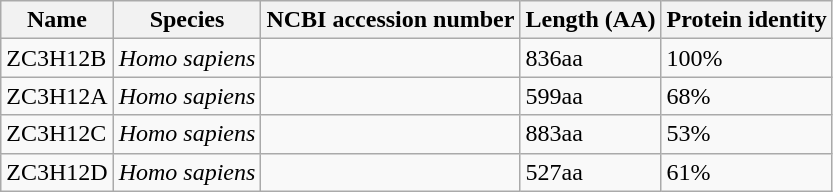<table class="wikitable">
<tr>
<th>Name</th>
<th>Species</th>
<th>NCBI accession number</th>
<th>Length (AA)</th>
<th>Protein identity</th>
</tr>
<tr>
<td>ZC3H12B</td>
<td><em>Homo sapiens</em></td>
<td></td>
<td>836aa</td>
<td>100%</td>
</tr>
<tr>
<td>ZC3H12A</td>
<td><em>Homo sapiens</em></td>
<td></td>
<td>599aa</td>
<td>68%</td>
</tr>
<tr>
<td>ZC3H12C</td>
<td><em>Homo sapiens</em></td>
<td></td>
<td>883aa</td>
<td>53%</td>
</tr>
<tr>
<td>ZC3H12D</td>
<td><em>Homo sapiens</em></td>
<td></td>
<td>527aa</td>
<td>61%</td>
</tr>
</table>
